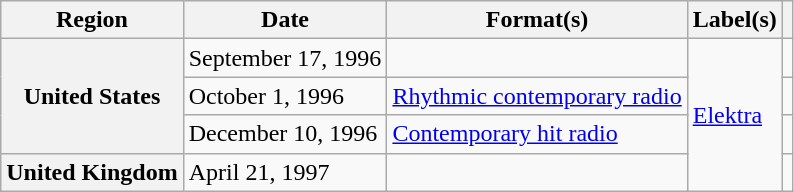<table class="wikitable plainrowheaders">
<tr>
<th scope="col">Region</th>
<th scope="col">Date</th>
<th scope="col">Format(s)</th>
<th scope="col">Label(s)</th>
<th scope="col"></th>
</tr>
<tr>
<th scope="row" rowspan="3">United States</th>
<td>September 17, 1996</td>
<td></td>
<td rowspan="4"><a href='#'>Elektra</a></td>
<td></td>
</tr>
<tr>
<td>October 1, 1996</td>
<td><a href='#'>Rhythmic contemporary radio</a></td>
<td></td>
</tr>
<tr>
<td>December 10, 1996</td>
<td><a href='#'>Contemporary hit radio</a></td>
<td></td>
</tr>
<tr>
<th scope="row">United Kingdom</th>
<td>April 21, 1997</td>
<td></td>
<td></td>
</tr>
</table>
